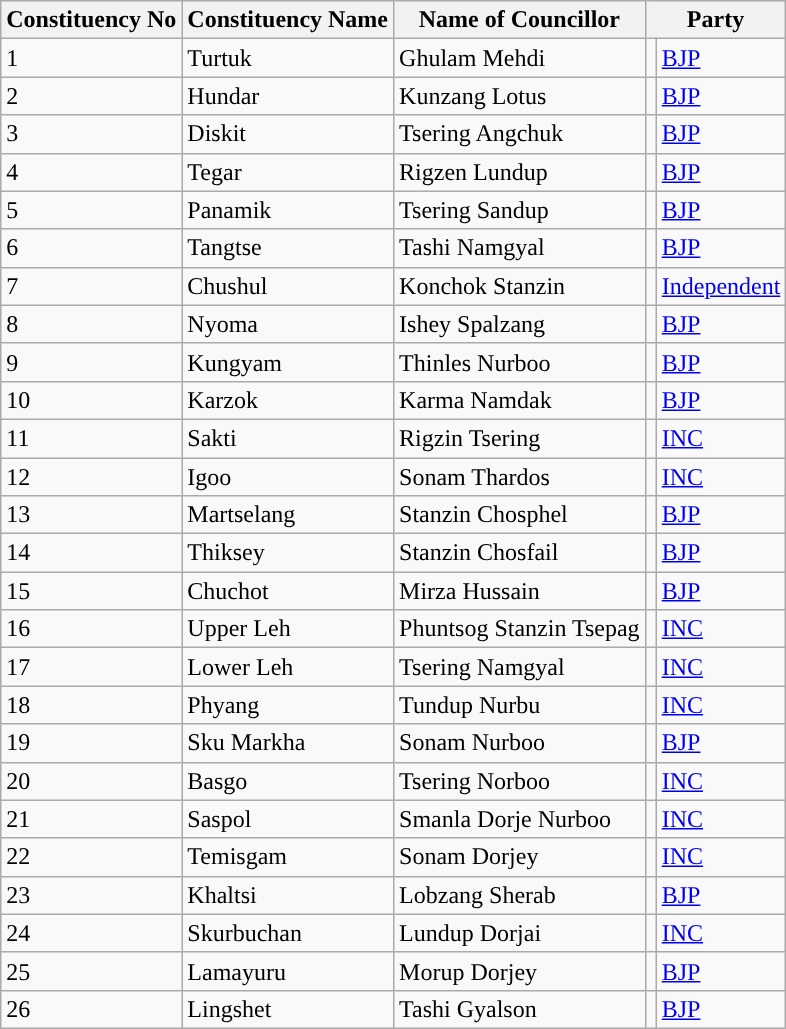<table class="wikitable sortable">
<tr>
<th>Constituency No</th>
<th>Constituency Name</th>
<th>Name of Councillor</th>
<th colspan="2">Party</th>
</tr>
<tr>
<td>1</td>
<td>Turtuk</td>
<td>Ghulam Mehdi</td>
<td style="background-color: "></td>
<td><a href='#'>BJP</a></td>
</tr>
<tr>
<td>2</td>
<td>Hundar</td>
<td>Kunzang Lotus</td>
<td style="background-color: "></td>
<td><a href='#'>BJP</a></td>
</tr>
<tr>
<td>3</td>
<td>Diskit</td>
<td>Tsering Angchuk</td>
<td style="background-color: "></td>
<td><a href='#'>BJP</a></td>
</tr>
<tr>
<td>4</td>
<td>Tegar</td>
<td>Rigzen Lundup</td>
<td style="background-color: "></td>
<td><a href='#'>BJP</a></td>
</tr>
<tr>
<td>5</td>
<td>Panamik</td>
<td>Tsering Sandup</td>
<td style="background-color: "></td>
<td><a href='#'>BJP</a></td>
</tr>
<tr>
<td>6</td>
<td>Tangtse</td>
<td>Tashi Namgyal</td>
<td style="background-color: "></td>
<td><a href='#'>BJP</a></td>
</tr>
<tr>
<td>7</td>
<td>Chushul</td>
<td>Konchok Stanzin</td>
<td style="background-color: "></td>
<td><a href='#'>Independent</a></td>
</tr>
<tr>
<td>8</td>
<td>Nyoma</td>
<td>Ishey Spalzang</td>
<td style="background-color: "></td>
<td><a href='#'>BJP</a></td>
</tr>
<tr>
<td>9</td>
<td>Kungyam</td>
<td>Thinles Nurboo</td>
<td style="background-color: "></td>
<td><a href='#'>BJP</a></td>
</tr>
<tr>
<td>10</td>
<td>Karzok</td>
<td>Karma Namdak</td>
<td style="background-color: "></td>
<td><a href='#'>BJP</a></td>
</tr>
<tr>
<td>11</td>
<td>Sakti</td>
<td>Rigzin Tsering</td>
<td style="background-color: "></td>
<td><a href='#'>INC</a></td>
</tr>
<tr>
<td>12</td>
<td>Igoo</td>
<td>Sonam Thardos</td>
<td style="background-color: "></td>
<td><a href='#'>INC</a></td>
</tr>
<tr>
<td>13</td>
<td>Martselang</td>
<td>Stanzin Chosphel</td>
<td style="background-color: "></td>
<td><a href='#'>BJP</a></td>
</tr>
<tr>
<td>14</td>
<td>Thiksey</td>
<td>Stanzin Chosfail</td>
<td style="background-color: "></td>
<td><a href='#'>BJP</a></td>
</tr>
<tr>
<td>15</td>
<td>Chuchot</td>
<td>Mirza Hussain</td>
<td style="background-color: "></td>
<td><a href='#'>BJP</a></td>
</tr>
<tr>
<td>16</td>
<td>Upper Leh</td>
<td>Phuntsog Stanzin Tsepag</td>
<td style="background-color: "></td>
<td><a href='#'>INC</a></td>
</tr>
<tr>
<td>17</td>
<td>Lower Leh</td>
<td>Tsering Namgyal</td>
<td style="background-color: "></td>
<td><a href='#'>INC</a></td>
</tr>
<tr>
<td>18</td>
<td>Phyang</td>
<td>Tundup Nurbu</td>
<td style="background-color: "></td>
<td><a href='#'>INC</a></td>
</tr>
<tr>
<td>19</td>
<td>Sku Markha</td>
<td>Sonam Nurboo</td>
<td style="background-color: "></td>
<td><a href='#'>BJP</a></td>
</tr>
<tr>
<td>20</td>
<td>Basgo</td>
<td>Tsering Norboo</td>
<td style="background-color: "></td>
<td><a href='#'>INC</a></td>
</tr>
<tr>
<td>21</td>
<td>Saspol</td>
<td>Smanla Dorje Nurboo</td>
<td style="background-color: "></td>
<td><a href='#'>INC</a></td>
</tr>
<tr>
<td>22</td>
<td>Temisgam</td>
<td>Sonam Dorjey</td>
<td style="background-color: "></td>
<td><a href='#'>INC</a></td>
</tr>
<tr>
<td>23</td>
<td>Khaltsi</td>
<td>Lobzang Sherab</td>
<td style="background-color: "></td>
<td><a href='#'>BJP</a></td>
</tr>
<tr>
<td>24</td>
<td>Skurbuchan</td>
<td>Lundup Dorjai</td>
<td style="background-color: "></td>
<td><a href='#'>INC</a></td>
</tr>
<tr>
<td>25</td>
<td>Lamayuru</td>
<td>Morup Dorjey</td>
<td style="background-color: "></td>
<td><a href='#'>BJP</a></td>
</tr>
<tr>
<td>26</td>
<td>Lingshet</td>
<td>Tashi Gyalson</td>
<td style="background-color: "></td>
<td><a href='#'>BJP</a></td>
</tr>
</table>
